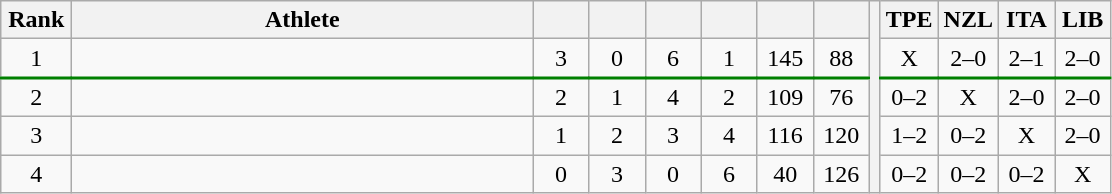<table class="wikitable" style="text-align:center">
<tr>
<th width=40>Rank</th>
<th width=300>Athlete</th>
<th width=30></th>
<th width=30></th>
<th width=30></th>
<th width=30></th>
<th width=30></th>
<th width=30></th>
<th rowspan=5></th>
<th width=30>TPE</th>
<th width=30>NZL</th>
<th width=30>ITA</th>
<th width=30>LIB</th>
</tr>
<tr style="border-bottom:2px solid green;">
<td>1</td>
<td align=left></td>
<td>3</td>
<td>0</td>
<td>6</td>
<td>1</td>
<td>145</td>
<td>88</td>
<td>X</td>
<td>2–0</td>
<td>2–1</td>
<td>2–0</td>
</tr>
<tr>
<td>2</td>
<td align=left></td>
<td>2</td>
<td>1</td>
<td>4</td>
<td>2</td>
<td>109</td>
<td>76</td>
<td>0–2</td>
<td>X</td>
<td>2–0</td>
<td>2–0</td>
</tr>
<tr>
<td>3</td>
<td align=left></td>
<td>1</td>
<td>2</td>
<td>3</td>
<td>4</td>
<td>116</td>
<td>120</td>
<td>1–2</td>
<td>0–2</td>
<td>X</td>
<td>2–0</td>
</tr>
<tr>
<td>4</td>
<td align=left></td>
<td>0</td>
<td>3</td>
<td>0</td>
<td>6</td>
<td>40</td>
<td>126</td>
<td>0–2</td>
<td>0–2</td>
<td>0–2</td>
<td>X</td>
</tr>
</table>
